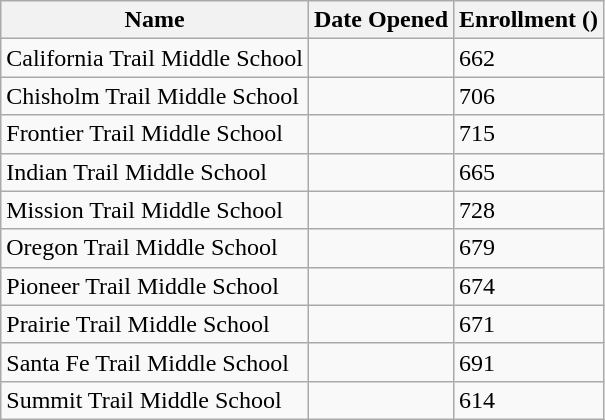<table class="wikitable sortable collapsible">
<tr>
<th>Name</th>
<th>Date Opened</th>
<th>Enrollment ()</th>
</tr>
<tr>
<td>California Trail Middle School</td>
<td></td>
<td>662</td>
</tr>
<tr>
<td>Chisholm Trail Middle School</td>
<td></td>
<td>706</td>
</tr>
<tr>
<td>Frontier Trail Middle School</td>
<td></td>
<td>715</td>
</tr>
<tr>
<td>Indian Trail Middle School</td>
<td></td>
<td>665</td>
</tr>
<tr>
<td>Mission Trail Middle School</td>
<td></td>
<td>728</td>
</tr>
<tr>
<td>Oregon Trail Middle School</td>
<td></td>
<td>679</td>
</tr>
<tr>
<td>Pioneer Trail Middle School</td>
<td></td>
<td>674</td>
</tr>
<tr>
<td>Prairie Trail Middle School</td>
<td></td>
<td>671</td>
</tr>
<tr>
<td>Santa Fe Trail Middle School</td>
<td></td>
<td>691</td>
</tr>
<tr>
<td>Summit Trail Middle School</td>
<td></td>
<td>614</td>
</tr>
</table>
